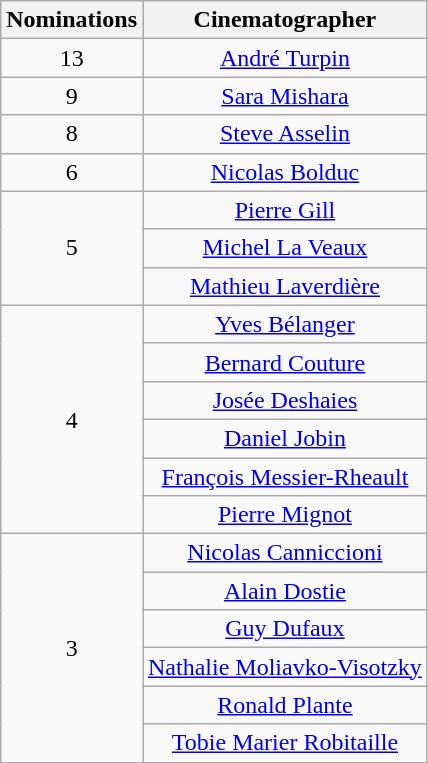<table class="wikitable" style="text-align:center;">
<tr>
<th scope="col" width="17">Nominations</th>
<th scope="col" align="center">Cinematographer</th>
</tr>
<tr>
<td rowspan="1" style="text-align:center;">13</td>
<td><a href='#'>André Turpin</a></td>
</tr>
<tr>
<td rowspan="1" style="text-align:center;">9</td>
<td><a href='#'>Sara Mishara</a></td>
</tr>
<tr>
<td rowspan="1" style="text-align:center;">8</td>
<td><a href='#'>Steve Asselin</a></td>
</tr>
<tr>
<td rowspan="1" style="text-align:center;">6</td>
<td><a href='#'>Nicolas Bolduc</a></td>
</tr>
<tr>
<td rowspan="3" style="text-align:center;">5</td>
<td><a href='#'>Pierre Gill</a></td>
</tr>
<tr>
<td><a href='#'>Michel La Veaux</a></td>
</tr>
<tr>
<td><a href='#'>Mathieu Laverdière</a></td>
</tr>
<tr>
<td rowspan="6" style="text-align:center;">4</td>
<td><a href='#'>Yves Bélanger</a></td>
</tr>
<tr>
<td><a href='#'>Bernard Couture</a></td>
</tr>
<tr>
<td><a href='#'>Josée Deshaies</a></td>
</tr>
<tr>
<td><a href='#'>Daniel Jobin</a></td>
</tr>
<tr>
<td><a href='#'>François Messier-Rheault</a></td>
</tr>
<tr>
<td><a href='#'>Pierre Mignot</a></td>
</tr>
<tr>
<td rowspan="6" style="text-align:center;">3</td>
<td><a href='#'>Nicolas Canniccioni</a></td>
</tr>
<tr>
<td><a href='#'>Alain Dostie</a></td>
</tr>
<tr>
<td><a href='#'>Guy Dufaux</a></td>
</tr>
<tr>
<td><a href='#'>Nathalie Moliavko-Visotzky</a></td>
</tr>
<tr>
<td><a href='#'>Ronald Plante</a></td>
</tr>
<tr>
<td><a href='#'>Tobie Marier Robitaille</a></td>
</tr>
<tr>
</tr>
</table>
